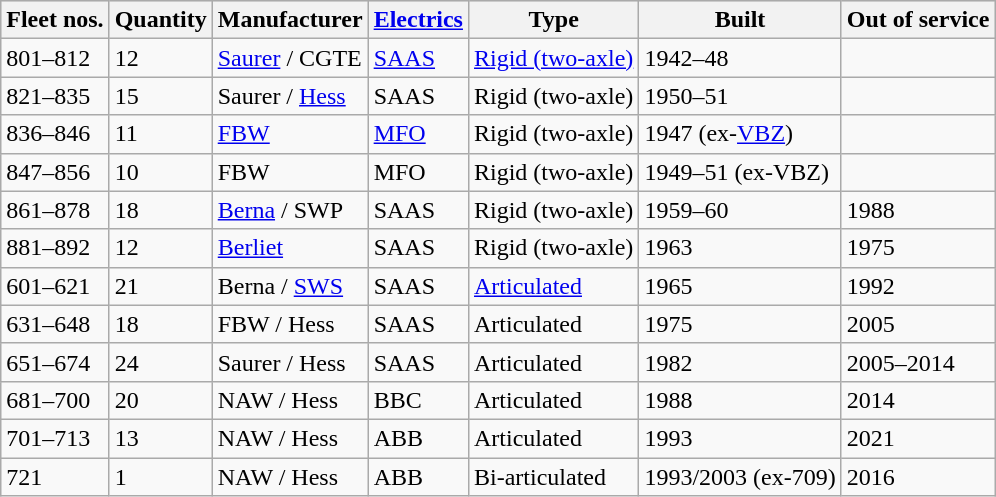<table class="wikitable">
<tr style="background:#E0E0E0;">
<th>Fleet nos.</th>
<th>Quantity</th>
<th>Manufacturer</th>
<th><a href='#'>Electrics</a></th>
<th>Type</th>
<th>Built</th>
<th>Out of service</th>
</tr>
<tr>
<td>801–812</td>
<td>12</td>
<td><a href='#'>Saurer</a> / CGTE</td>
<td><a href='#'>SAAS</a></td>
<td><a href='#'>Rigid (two-axle)</a></td>
<td>1942–48</td>
<td></td>
</tr>
<tr>
<td>821–835</td>
<td>15</td>
<td>Saurer / <a href='#'>Hess</a></td>
<td>SAAS</td>
<td>Rigid (two-axle)</td>
<td>1950–51</td>
<td></td>
</tr>
<tr>
<td>836–846</td>
<td>11</td>
<td><a href='#'>FBW</a></td>
<td><a href='#'>MFO</a></td>
<td>Rigid (two-axle)</td>
<td>1947 (ex-<a href='#'>VBZ</a>)</td>
<td></td>
</tr>
<tr>
<td>847–856</td>
<td>10</td>
<td>FBW</td>
<td>MFO</td>
<td>Rigid (two-axle)</td>
<td>1949–51 (ex-VBZ)</td>
<td></td>
</tr>
<tr>
<td>861–878</td>
<td>18</td>
<td><a href='#'>Berna</a> / SWP</td>
<td>SAAS</td>
<td>Rigid (two-axle)</td>
<td>1959–60</td>
<td>1988</td>
</tr>
<tr>
<td>881–892</td>
<td>12</td>
<td><a href='#'>Berliet</a></td>
<td>SAAS</td>
<td>Rigid (two-axle)</td>
<td>1963</td>
<td>1975</td>
</tr>
<tr>
<td>601–621</td>
<td>21</td>
<td>Berna / <a href='#'>SWS</a></td>
<td>SAAS</td>
<td><a href='#'>Articulated</a></td>
<td>1965</td>
<td>1992</td>
</tr>
<tr>
<td>631–648</td>
<td>18</td>
<td>FBW / Hess</td>
<td>SAAS</td>
<td>Articulated</td>
<td>1975</td>
<td>2005</td>
</tr>
<tr>
<td>651–674</td>
<td>24</td>
<td>Saurer / Hess</td>
<td>SAAS</td>
<td>Articulated</td>
<td>1982</td>
<td>2005–2014</td>
</tr>
<tr>
<td>681–700</td>
<td>20</td>
<td>NAW / Hess</td>
<td>BBC</td>
<td>Articulated</td>
<td>1988</td>
<td>2014</td>
</tr>
<tr>
<td>701–713</td>
<td>13 </td>
<td>NAW / Hess</td>
<td>ABB</td>
<td>Articulated</td>
<td>1993</td>
<td>2021</td>
</tr>
<tr>
<td>721</td>
<td>1</td>
<td>NAW / Hess</td>
<td>ABB</td>
<td>Bi-articulated</td>
<td>1993/2003 (ex-709)</td>
<td>2016</td>
</tr>
</table>
